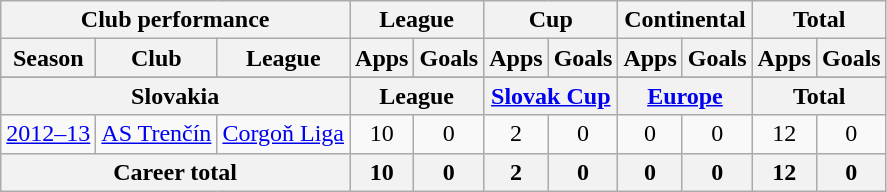<table class="wikitable" style="text-align:center">
<tr>
<th colspan=3>Club performance</th>
<th colspan=2>League</th>
<th colspan=2>Cup</th>
<th colspan=2>Continental</th>
<th colspan=2>Total</th>
</tr>
<tr>
<th>Season</th>
<th>Club</th>
<th>League</th>
<th>Apps</th>
<th>Goals</th>
<th>Apps</th>
<th>Goals</th>
<th>Apps</th>
<th>Goals</th>
<th>Apps</th>
<th>Goals</th>
</tr>
<tr>
</tr>
<tr>
<th colspan=3>Slovakia</th>
<th colspan=2>League</th>
<th colspan=2><a href='#'>Slovak Cup</a></th>
<th colspan=2><a href='#'>Europe</a></th>
<th colspan=2>Total</th>
</tr>
<tr>
<td><a href='#'>2012–13</a></td>
<td rowspan="1"><a href='#'>AS Trenčín</a></td>
<td rowspan="1"><a href='#'>Corgoň Liga</a></td>
<td>10</td>
<td>0</td>
<td>2</td>
<td>0</td>
<td>0</td>
<td>0</td>
<td>12</td>
<td>0</td>
</tr>
<tr>
<th colspan=3>Career total</th>
<th>10</th>
<th>0</th>
<th>2</th>
<th>0</th>
<th>0</th>
<th>0</th>
<th>12</th>
<th>0</th>
</tr>
</table>
